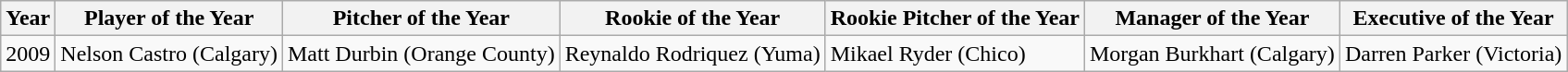<table class="wikitable">
<tr>
<th>Year</th>
<th>Player of the Year</th>
<th>Pitcher of the Year</th>
<th>Rookie of the Year</th>
<th>Rookie Pitcher of the Year</th>
<th>Manager of the Year</th>
<th>Executive of the Year</th>
</tr>
<tr>
<td>2009</td>
<td>Nelson Castro (Calgary)</td>
<td>Matt Durbin (Orange County)</td>
<td>Reynaldo Rodriquez (Yuma)</td>
<td>Mikael Ryder (Chico)</td>
<td>Morgan Burkhart (Calgary)</td>
<td>Darren Parker (Victoria)</td>
</tr>
</table>
